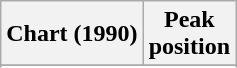<table class="wikitable sortable plainrowheaders">
<tr>
<th scope="col">Chart (1990)</th>
<th scope="col">Peak<br>position</th>
</tr>
<tr>
</tr>
<tr>
</tr>
</table>
